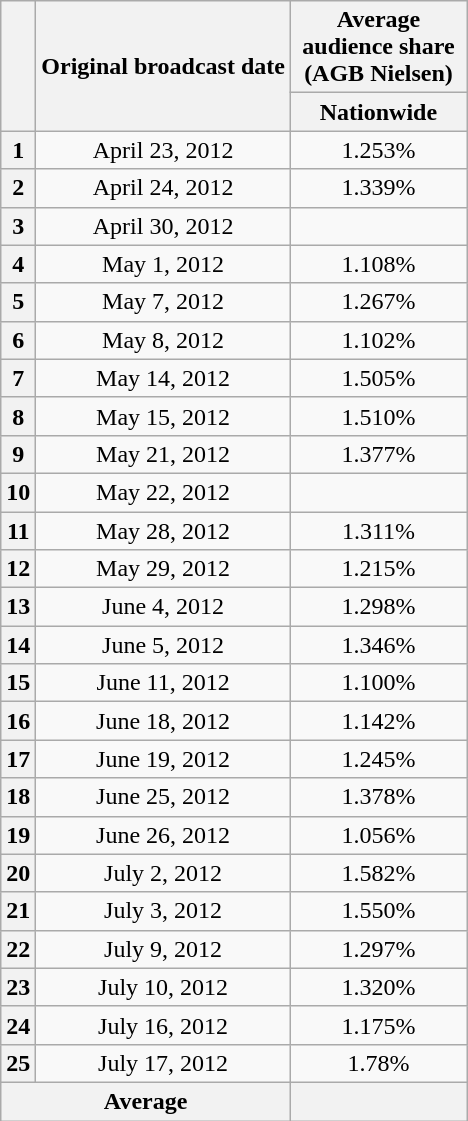<table class="wikitable" style="text-align:center">
<tr>
<th rowspan="2"></th>
<th rowspan="2">Original broadcast date</th>
<th colspan="1">Average audience share<br>(AGB Nielsen)</th>
</tr>
<tr>
<th width="110">Nationwide</th>
</tr>
<tr>
<th>1</th>
<td>April 23, 2012</td>
<td>1.253%</td>
</tr>
<tr>
<th>2</th>
<td>April 24, 2012</td>
<td>1.339%</td>
</tr>
<tr>
<th>3</th>
<td>April 30, 2012</td>
<td></td>
</tr>
<tr>
<th>4</th>
<td>May 1, 2012</td>
<td>1.108%</td>
</tr>
<tr>
<th>5</th>
<td>May 7, 2012</td>
<td>1.267%</td>
</tr>
<tr>
<th>6</th>
<td>May 8, 2012</td>
<td>1.102%</td>
</tr>
<tr>
<th>7</th>
<td>May 14, 2012</td>
<td>1.505%</td>
</tr>
<tr>
<th>8</th>
<td>May 15, 2012</td>
<td>1.510%</td>
</tr>
<tr>
<th>9</th>
<td>May 21, 2012</td>
<td>1.377%</td>
</tr>
<tr>
<th>10</th>
<td>May 22, 2012</td>
<td></td>
</tr>
<tr>
<th>11</th>
<td>May 28, 2012</td>
<td>1.311%</td>
</tr>
<tr>
<th>12</th>
<td>May 29, 2012</td>
<td>1.215%</td>
</tr>
<tr>
<th>13</th>
<td>June 4, 2012</td>
<td>1.298%</td>
</tr>
<tr>
<th>14</th>
<td>June 5, 2012</td>
<td>1.346%</td>
</tr>
<tr>
<th>15</th>
<td>June 11, 2012</td>
<td>1.100%</td>
</tr>
<tr>
<th>16</th>
<td>June 18, 2012</td>
<td>1.142%</td>
</tr>
<tr>
<th>17</th>
<td>June 19, 2012</td>
<td>1.245%</td>
</tr>
<tr>
<th>18</th>
<td>June 25, 2012</td>
<td>1.378%</td>
</tr>
<tr>
<th>19</th>
<td>June 26, 2012</td>
<td>1.056%</td>
</tr>
<tr>
<th>20</th>
<td>July 2, 2012</td>
<td>1.582%</td>
</tr>
<tr>
<th>21</th>
<td>July 3, 2012</td>
<td>1.550%</td>
</tr>
<tr>
<th>22</th>
<td>July 9, 2012</td>
<td>1.297%</td>
</tr>
<tr>
<th>23</th>
<td>July 10, 2012</td>
<td>1.320%</td>
</tr>
<tr>
<th>24</th>
<td>July 16, 2012</td>
<td>1.175%</td>
</tr>
<tr>
<th>25</th>
<td>July 17, 2012</td>
<td>1.78%</td>
</tr>
<tr>
<th colspan="2">Average</th>
<th></th>
</tr>
</table>
